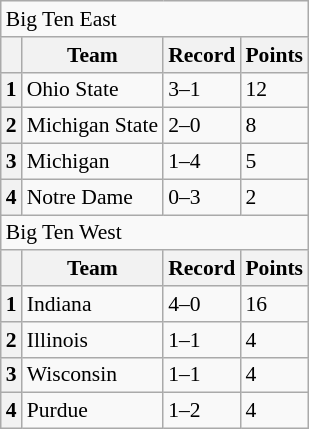<table class="wikitable sortable collapsible collapsed plainrowheaders" style="font-size:90%;">
<tr>
<td colspan=4>Big Ten East</td>
</tr>
<tr>
<th scope=col></th>
<th scope=col>Team</th>
<th scope=col>Record</th>
<th scope=col>Points</th>
</tr>
<tr>
<th align=center>1</th>
<td align=left> Ohio State</td>
<td>3–1</td>
<td>12</td>
</tr>
<tr>
<th align=center>2</th>
<td align=left> Michigan State</td>
<td>2–0</td>
<td>8</td>
</tr>
<tr>
<th align=center>3</th>
<td align=left> Michigan</td>
<td>1–4</td>
<td>5</td>
</tr>
<tr>
<th align=center>4</th>
<td align=left> Notre Dame</td>
<td>0–3</td>
<td>2</td>
</tr>
<tr>
<td colspan=4>Big Ten West</td>
</tr>
<tr>
<th scope=col></th>
<th scope=col>Team</th>
<th scope=col>Record</th>
<th scope=col>Points</th>
</tr>
<tr>
<th align=center>1</th>
<td align=left> Indiana</td>
<td>4–0</td>
<td>16</td>
</tr>
<tr>
<th align=center>2</th>
<td align=left> Illinois</td>
<td>1–1</td>
<td>4</td>
</tr>
<tr>
<th align=center>3</th>
<td align=left> Wisconsin</td>
<td>1–1</td>
<td>4</td>
</tr>
<tr>
<th align=center>4</th>
<td align=left> Purdue</td>
<td>1–2</td>
<td>4</td>
</tr>
</table>
